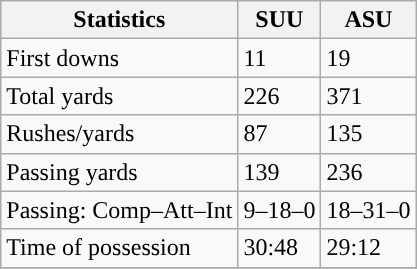<table class="wikitable" style="float: left;">
<tr>
<th>Statistics</th>
<th>SUU</th>
<th>ASU</th>
</tr>
<tr>
<td>First downs</td>
<td>11</td>
<td>19</td>
</tr>
<tr>
<td>Total yards</td>
<td>226</td>
<td>371</td>
</tr>
<tr>
<td>Rushes/yards</td>
<td>87</td>
<td>135</td>
</tr>
<tr>
<td>Passing yards</td>
<td>139</td>
<td>236</td>
</tr>
<tr>
<td>Passing: Comp–Att–Int</td>
<td>9–18–0</td>
<td>18–31–0</td>
</tr>
<tr>
<td>Time of possession</td>
<td>30:48</td>
<td>29:12</td>
</tr>
<tr>
</tr>
</table>
